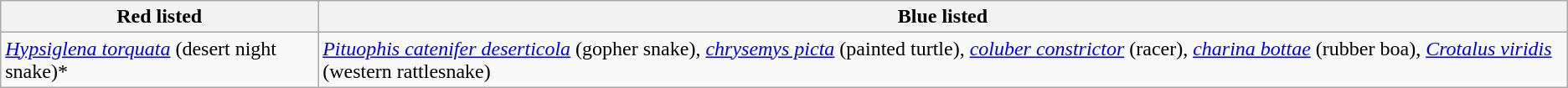<table class="wikitable">
<tr>
<th>Red listed</th>
<th>Blue listed</th>
</tr>
<tr>
<td><em><a href='#'>Hypsiglena torquata</a></em> (desert night snake)*</td>
<td><em><a href='#'>Pituophis catenifer deserticola</a></em> (gopher snake), <a href='#'><em>chrysemys picta</em></a> (painted turtle), <a href='#'><em>coluber constrictor</em></a> (racer), <a href='#'><em>charina bottae</em></a> (rubber boa), <em><a href='#'>Crotalus viridis</a></em> (western rattlesnake)</td>
</tr>
</table>
